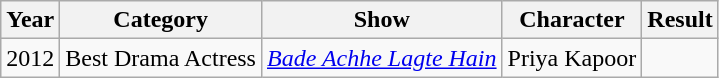<table class="wikitable sortable">
<tr>
<th>Year</th>
<th>Category</th>
<th>Show</th>
<th>Character</th>
<th>Result</th>
</tr>
<tr>
<td>2012</td>
<td>Best Drama Actress</td>
<td><em><a href='#'>Bade Achhe Lagte Hain</a></em></td>
<td>Priya Kapoor</td>
<td></td>
</tr>
</table>
